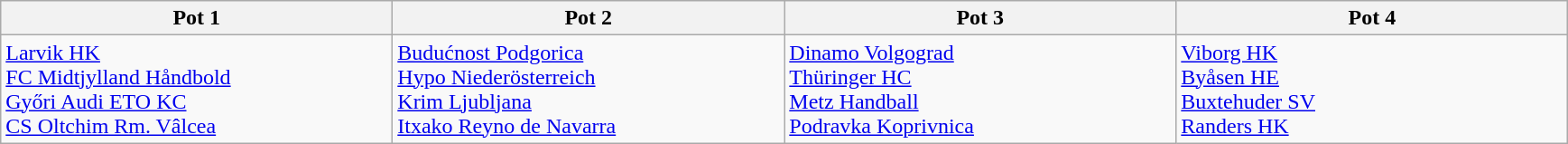<table class="wikitable">
<tr>
<th width=15%>Pot 1</th>
<th width=15%>Pot 2</th>
<th width=15%>Pot 3</th>
<th width=15%>Pot 4</th>
</tr>
<tr>
<td valign="top"> <a href='#'>Larvik HK</a><br> <a href='#'>FC Midtjylland Håndbold</a><br> <a href='#'>Győri Audi ETO KC</a><br> <a href='#'>CS Oltchim Rm. Vâlcea</a></td>
<td valign="top"> <a href='#'>Budućnost Podgorica</a><br> <a href='#'>Hypo Niederösterreich</a><br> <a href='#'>Krim Ljubljana</a><br> <a href='#'>Itxako Reyno de Navarra</a></td>
<td valign="top"> <a href='#'>Dinamo Volgograd</a> <br> <a href='#'>Thüringer HC</a><br> <a href='#'>Metz Handball</a><br> <a href='#'>Podravka Koprivnica</a></td>
<td valign="top"> <a href='#'>Viborg HK</a><br> <a href='#'>Byåsen HE</a><br> <a href='#'>Buxtehuder SV</a><br> <a href='#'>Randers HK</a></td>
</tr>
</table>
